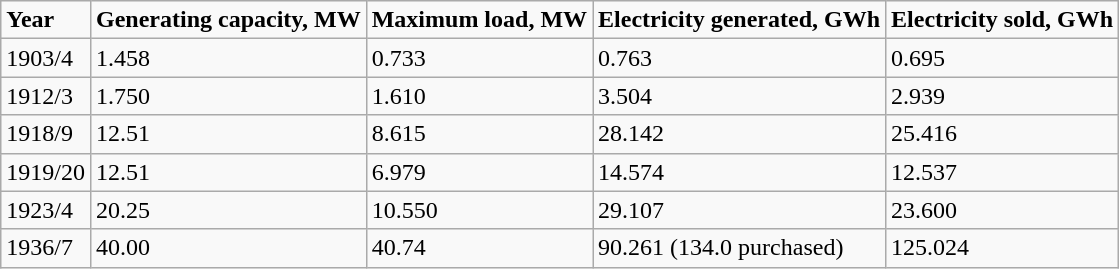<table class="wikitable">
<tr>
<td><strong>Year</strong></td>
<td><strong>Generating  capacity, MW</strong></td>
<td><strong>Maximum  load, MW</strong></td>
<td><strong>Electricity  generated, GWh</strong></td>
<td><strong>Electricity  sold, GWh</strong></td>
</tr>
<tr>
<td>1903/4</td>
<td>1.458</td>
<td>0.733</td>
<td>0.763</td>
<td>0.695</td>
</tr>
<tr>
<td>1912/3</td>
<td>1.750</td>
<td>1.610</td>
<td>3.504</td>
<td>2.939</td>
</tr>
<tr>
<td>1918/9</td>
<td>12.51</td>
<td>8.615</td>
<td>28.142</td>
<td>25.416</td>
</tr>
<tr>
<td>1919/20</td>
<td>12.51</td>
<td>6.979</td>
<td>14.574</td>
<td>12.537</td>
</tr>
<tr>
<td>1923/4</td>
<td>20.25</td>
<td>10.550</td>
<td>29.107</td>
<td>23.600</td>
</tr>
<tr>
<td>1936/7</td>
<td>40.00</td>
<td>40.74</td>
<td>90.261 (134.0 purchased)</td>
<td>125.024</td>
</tr>
</table>
